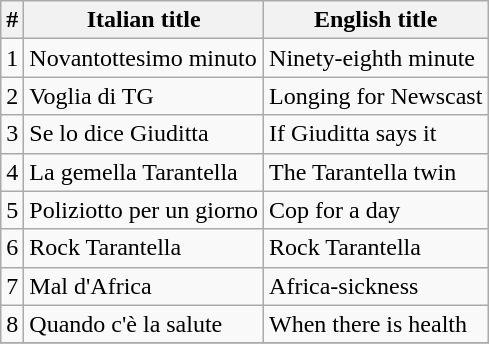<table class="wikitable">
<tr>
<th>#</th>
<th>Italian title</th>
<th>English title</th>
</tr>
<tr>
<td>1</td>
<td>Novantottesimo minuto</td>
<td>Ninety-eighth minute</td>
</tr>
<tr>
<td>2</td>
<td>Voglia di TG</td>
<td>Longing for Newscast</td>
</tr>
<tr>
<td>3</td>
<td>Se lo dice Giuditta</td>
<td>If Giuditta says it</td>
</tr>
<tr>
<td>4</td>
<td>La gemella Tarantella</td>
<td>The Tarantella twin</td>
</tr>
<tr>
<td>5</td>
<td>Poliziotto per un giorno</td>
<td>Cop for a day</td>
</tr>
<tr>
<td>6</td>
<td>Rock Tarantella</td>
<td>Rock Tarantella</td>
</tr>
<tr>
<td>7</td>
<td>Mal d'Africa</td>
<td>Africa-sickness</td>
</tr>
<tr>
<td>8</td>
<td>Quando c'è la salute</td>
<td>When there is health</td>
</tr>
<tr>
</tr>
</table>
